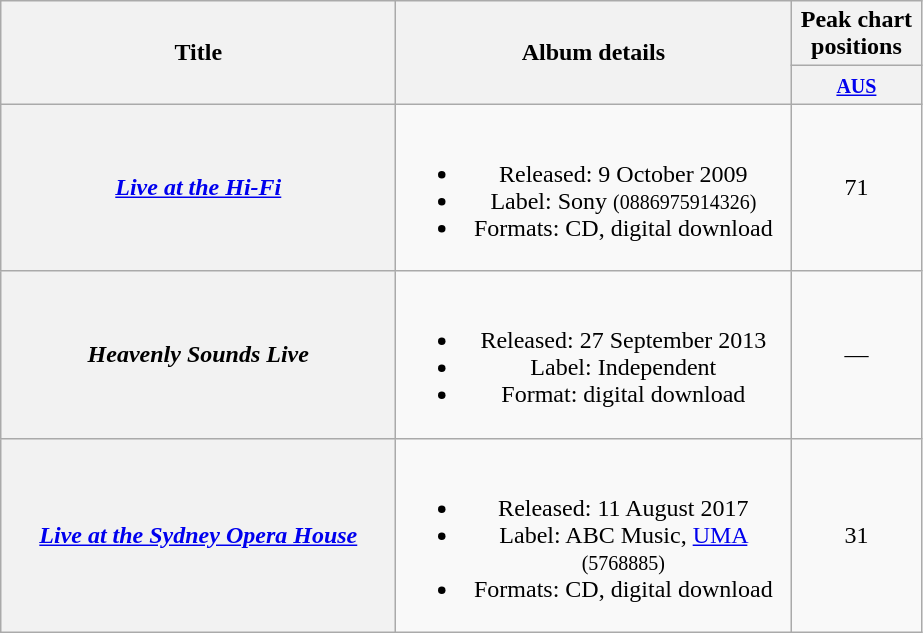<table class="wikitable plainrowheaders" style="text-align:center">
<tr>
<th scope="col" rowspan="2" style="width:16em;">Title</th>
<th scope="col" rowspan="2" style="width:16em;">Album details</th>
<th scope="col" colspan="1" style="width:5em;">Peak chart<br>positions</th>
</tr>
<tr>
<th scope="col" style="text-align:center;"><small><a href='#'>AUS</a></small><br></th>
</tr>
<tr>
<th scope="row"><em><a href='#'>Live at the Hi-Fi</a></em></th>
<td><br><ul><li>Released: 9 October 2009</li><li>Label: Sony <small>(0886975914326)</small></li><li>Formats: CD, digital download</li></ul></td>
<td>71</td>
</tr>
<tr>
<th scope="row"><em>Heavenly Sounds Live</em></th>
<td><br><ul><li>Released: 27 September 2013</li><li>Label: Independent</li><li>Format: digital download</li></ul></td>
<td>—</td>
</tr>
<tr>
<th scope="row"><em><a href='#'>Live at the Sydney Opera House</a></em><br></th>
<td><br><ul><li>Released: 11 August 2017</li><li>Label: ABC Music, <a href='#'>UMA</a> <small>(5768885)</small></li><li>Formats: CD, digital download</li></ul></td>
<td>31</td>
</tr>
</table>
